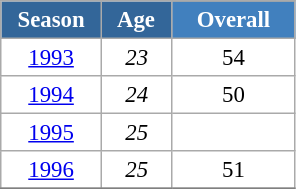<table class="wikitable" style="font-size:95%; text-align:center; border:grey solid 1px; border-collapse:collapse; background:#ffffff;">
<tr>
<th style="background-color:#369; color:white; width:60px;" rowspan="2"> Season </th>
<th style="background-color:#369; color:white; width:40px;" rowspan="2"> Age </th>
</tr>
<tr>
<th style="background-color:#4180be; color:white; width:75px;">Overall</th>
</tr>
<tr>
<td><a href='#'>1993</a></td>
<td><em>23</em></td>
<td>54</td>
</tr>
<tr>
<td><a href='#'>1994</a></td>
<td><em>24</em></td>
<td>50</td>
</tr>
<tr>
<td><a href='#'>1995</a></td>
<td><em>25</em></td>
<td></td>
</tr>
<tr>
<td><a href='#'>1996</a></td>
<td><em>25</em></td>
<td>51</td>
</tr>
<tr>
</tr>
</table>
